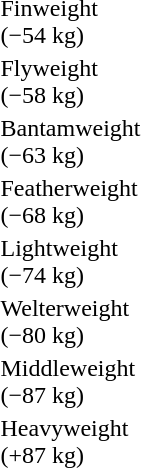<table>
<tr>
<td rowspan=2>Finweight<br>(−54 kg) </td>
<td rowspan=2></td>
<td rowspan=2></td>
<td></td>
</tr>
<tr>
<td></td>
</tr>
<tr>
<td rowspan=2>Flyweight<br>(−58 kg) </td>
<td rowspan=2></td>
<td rowspan=2></td>
<td></td>
</tr>
<tr>
<td></td>
</tr>
<tr>
<td rowspan=2>Bantamweight<br>(−63 kg) </td>
<td rowspan=2></td>
<td rowspan=2></td>
<td></td>
</tr>
<tr>
<td></td>
</tr>
<tr>
<td rowspan=2>Featherweight<br>(−68 kg) </td>
<td rowspan=2></td>
<td rowspan=2></td>
<td></td>
</tr>
<tr>
<td></td>
</tr>
<tr>
<td rowspan=2>Lightweight<br>(−74 kg) </td>
<td rowspan=2></td>
<td rowspan=2></td>
<td></td>
</tr>
<tr>
<td></td>
</tr>
<tr>
<td rowspan=2>Welterweight<br>(−80 kg) </td>
<td rowspan=2></td>
<td rowspan=2></td>
<td></td>
</tr>
<tr>
<td></td>
</tr>
<tr>
<td rowspan=2>Middleweight<br>(−87 kg) </td>
<td rowspan=2></td>
<td rowspan=2></td>
<td></td>
</tr>
<tr>
<td></td>
</tr>
<tr>
<td rowspan=2>Heavyweight<br>(+87 kg) </td>
<td rowspan=2></td>
<td rowspan=2></td>
<td></td>
</tr>
<tr>
<td></td>
</tr>
</table>
